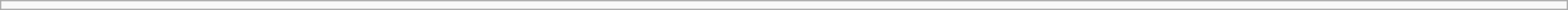<table class="wikitable" style="width:100%;">
<tr>
<td></td>
</tr>
</table>
